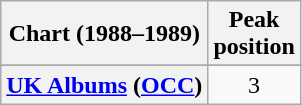<table class="wikitable sortable plainrowheaders" style="text-align:center;">
<tr>
<th>Chart (1988–1989)</th>
<th>Peak<br>position</th>
</tr>
<tr>
</tr>
<tr>
</tr>
<tr>
</tr>
<tr>
</tr>
<tr>
</tr>
<tr>
</tr>
<tr>
<th scope="row"><a href='#'>UK Albums</a> (<a href='#'>OCC</a>)</th>
<td>3</td>
</tr>
</table>
